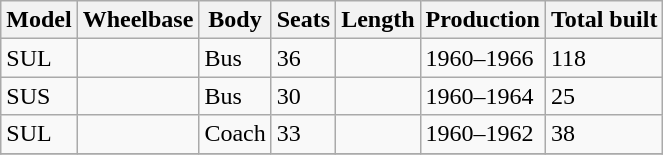<table class="wikitable sortable">
<tr>
<th>Model</th>
<th>Wheelbase</th>
<th>Body</th>
<th>Seats</th>
<th>Length</th>
<th>Production</th>
<th>Total built</th>
</tr>
<tr>
<td>SUL</td>
<td></td>
<td>Bus</td>
<td>36</td>
<td></td>
<td>1960–1966</td>
<td>118</td>
</tr>
<tr>
<td>SUS</td>
<td></td>
<td>Bus</td>
<td>30</td>
<td></td>
<td>1960–1964</td>
<td>25</td>
</tr>
<tr>
<td>SUL</td>
<td></td>
<td>Coach</td>
<td>33</td>
<td></td>
<td>1960–1962</td>
<td>38</td>
</tr>
<tr>
</tr>
</table>
